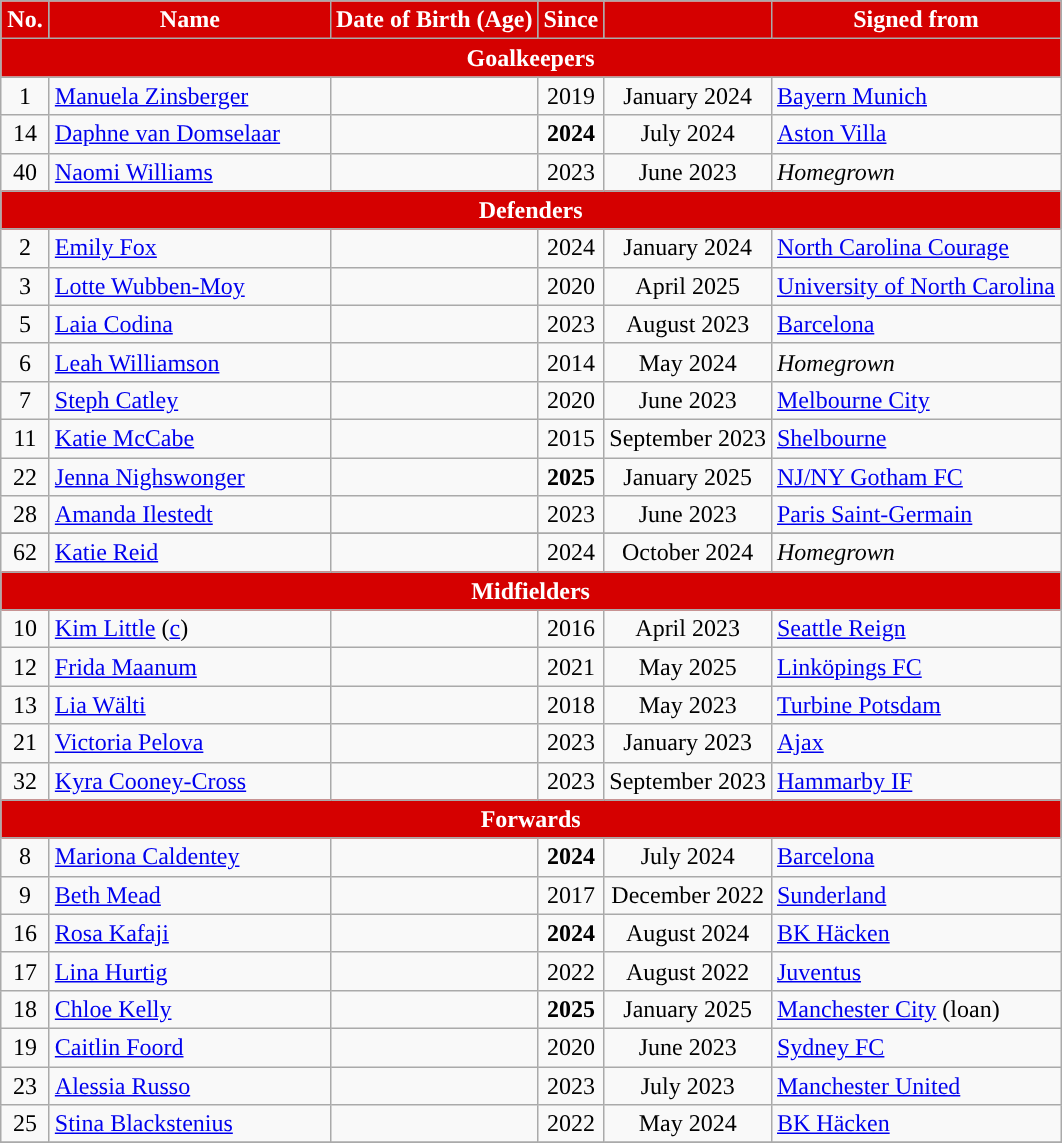<table class="wikitable" style="text-align:center; font-size:100%; ">
<tr>
<th style="background:#d50000; color:white; text-align:center; width:25px;">No.</th>
<th style="background:#d50000; color:white; text-align:center; width:180px;">Name</th>
<th style="background:#d50000; color:white; text-align:center;">Date of Birth (Age)</th>
<th style="background:#d50000; color:white; text-align:center;">Since</th>
<th style="background:#d50000; color:white; text-align:center;"></th>
<th style="background:#d50000; color:white; text-align:center;">Signed from</th>
</tr>
<tr>
<th colspan="6" style="background:#d50000; color:white; text-align:center;">Goalkeepers</th>
</tr>
<tr>
<td>1</td>
<td align="left"> <a href='#'>Manuela Zinsberger</a></td>
<td></td>
<td>2019</td>
<td>January 2024</td>
<td align="left"> <a href='#'>Bayern Munich</a></td>
</tr>
<tr>
<td>14</td>
<td align="left"> <a href='#'>Daphne van Domselaar</a></td>
<td></td>
<td><strong>2024</strong></td>
<td>July 2024</td>
<td align="left"> <a href='#'>Aston Villa</a></td>
</tr>
<tr>
<td>40</td>
<td align="left"> <a href='#'>Naomi Williams</a></td>
<td></td>
<td>2023</td>
<td>June 2023</td>
<td align="left"><em>Homegrown</em></td>
</tr>
<tr>
<th colspan="6" style="background:#d50000; color:white; text-align:center;">Defenders</th>
</tr>
<tr>
<td>2</td>
<td align="left"> <a href='#'>Emily Fox</a></td>
<td></td>
<td>2024</td>
<td>January 2024</td>
<td align="left"> <a href='#'>North Carolina Courage</a></td>
</tr>
<tr>
<td>3</td>
<td align="left"> <a href='#'>Lotte Wubben-Moy</a></td>
<td></td>
<td>2020</td>
<td>April 2025</td>
<td align="left"> <a href='#'>University of North Carolina</a></td>
</tr>
<tr>
<td>5</td>
<td align="left"> <a href='#'>Laia Codina</a></td>
<td></td>
<td>2023</td>
<td>August 2023</td>
<td align="left"> <a href='#'>Barcelona</a></td>
</tr>
<tr>
<td>6</td>
<td align="left"> <a href='#'>Leah Williamson</a></td>
<td></td>
<td>2014</td>
<td>May 2024</td>
<td align="left"><em>Homegrown</em></td>
</tr>
<tr>
<td>7</td>
<td align="left"> <a href='#'>Steph Catley</a></td>
<td></td>
<td>2020</td>
<td>June 2023</td>
<td align="left"> <a href='#'>Melbourne City</a></td>
</tr>
<tr>
<td>11</td>
<td align="left"> <a href='#'>Katie McCabe</a></td>
<td></td>
<td>2015</td>
<td>September 2023</td>
<td align="left"> <a href='#'>Shelbourne</a></td>
</tr>
<tr>
<td>22</td>
<td align="left"> <a href='#'>Jenna Nighswonger</a></td>
<td></td>
<td><strong>2025</strong></td>
<td>January 2025</td>
<td align="left"> <a href='#'>NJ/NY Gotham FC</a></td>
</tr>
<tr>
<td>28</td>
<td align="left"> <a href='#'>Amanda Ilestedt</a></td>
<td></td>
<td>2023</td>
<td>June 2023</td>
<td align="left"> <a href='#'>Paris Saint-Germain</a></td>
</tr>
<tr>
</tr>
<tr>
<td>62</td>
<td align="left"> <a href='#'>Katie Reid</a></td>
<td></td>
<td>2024</td>
<td>October 2024</td>
<td align="left"><em>Homegrown</em></td>
</tr>
<tr>
<th colspan="6" style="background:#d50000; color:white; text-align:center;">Midfielders</th>
</tr>
<tr>
<td>10</td>
<td align="left"> <a href='#'>Kim Little</a> (<a href='#'>c</a>)</td>
<td></td>
<td>2016</td>
<td>April 2023</td>
<td align="left"> <a href='#'>Seattle Reign</a></td>
</tr>
<tr>
<td>12</td>
<td align="left"> <a href='#'>Frida Maanum</a></td>
<td></td>
<td>2021</td>
<td>May 2025</td>
<td align="left"> <a href='#'>Linköpings FC</a></td>
</tr>
<tr>
<td>13</td>
<td align="left"> <a href='#'>Lia Wälti</a></td>
<td></td>
<td>2018</td>
<td>May 2023</td>
<td align="left"> <a href='#'>Turbine Potsdam</a></td>
</tr>
<tr>
<td>21</td>
<td align="left"> <a href='#'>Victoria Pelova</a></td>
<td></td>
<td>2023</td>
<td>January 2023</td>
<td align="left"> <a href='#'>Ajax</a></td>
</tr>
<tr>
<td>32</td>
<td align="left"> <a href='#'>Kyra Cooney-Cross</a></td>
<td></td>
<td>2023</td>
<td>September 2023</td>
<td align="left"> <a href='#'>Hammarby IF</a></td>
</tr>
<tr>
<th colspan="6" style="background:#d50000; color:white; text-align:center;">Forwards</th>
</tr>
<tr>
<td>8</td>
<td align="left"> <a href='#'>Mariona Caldentey</a></td>
<td></td>
<td><strong>2024</strong></td>
<td>July 2024</td>
<td align="left"> <a href='#'>Barcelona</a></td>
</tr>
<tr>
<td>9</td>
<td align="left"> <a href='#'>Beth Mead</a></td>
<td></td>
<td>2017</td>
<td>December 2022</td>
<td align="left"> <a href='#'>Sunderland</a></td>
</tr>
<tr>
<td>16</td>
<td align="left"> <a href='#'>Rosa Kafaji</a></td>
<td></td>
<td><strong>2024</strong></td>
<td>August 2024</td>
<td align="left"> <a href='#'>BK Häcken</a></td>
</tr>
<tr>
<td>17</td>
<td align="left"> <a href='#'>Lina Hurtig</a></td>
<td></td>
<td>2022</td>
<td>August 2022</td>
<td align="left"> <a href='#'>Juventus</a></td>
</tr>
<tr>
<td>18</td>
<td align="left"> <a href='#'>Chloe Kelly</a></td>
<td></td>
<td><strong>2025</strong></td>
<td>January 2025</td>
<td align="left"> <a href='#'>Manchester City</a> (loan)</td>
</tr>
<tr>
<td>19</td>
<td align="left"> <a href='#'>Caitlin Foord</a></td>
<td></td>
<td>2020</td>
<td>June 2023</td>
<td align="left"> <a href='#'>Sydney FC</a></td>
</tr>
<tr>
<td>23</td>
<td align="left"> <a href='#'>Alessia Russo</a></td>
<td></td>
<td>2023</td>
<td>July 2023</td>
<td align="left"> <a href='#'>Manchester United</a></td>
</tr>
<tr>
<td>25</td>
<td align="left"> <a href='#'>Stina Blackstenius</a></td>
<td></td>
<td>2022</td>
<td>May 2024</td>
<td align="left"> <a href='#'>BK Häcken</a></td>
</tr>
<tr>
</tr>
</table>
